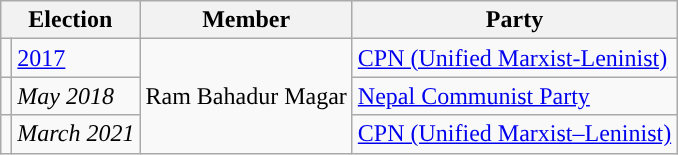<table class="wikitable">
<tr>
<th colspan="2">Election</th>
<th>Member</th>
<th>Party</th>
</tr>
<tr>
<td style="background-color:"></td>
<td><a href='#'>2017</a></td>
<td rowspan="3">Ram Bahadur Magar</td>
<td><a href='#'>CPN (Unified Marxist-Leninist)</a></td>
</tr>
<tr>
<td style="background-color:"></td>
<td><em>May 2018</em></td>
<td><a href='#'>Nepal Communist Party</a></td>
</tr>
<tr>
<td style="background-color:"></td>
<td><em>March 2021</em></td>
<td><a href='#'>CPN (Unified Marxist–Leninist)</a></td>
</tr>
</table>
